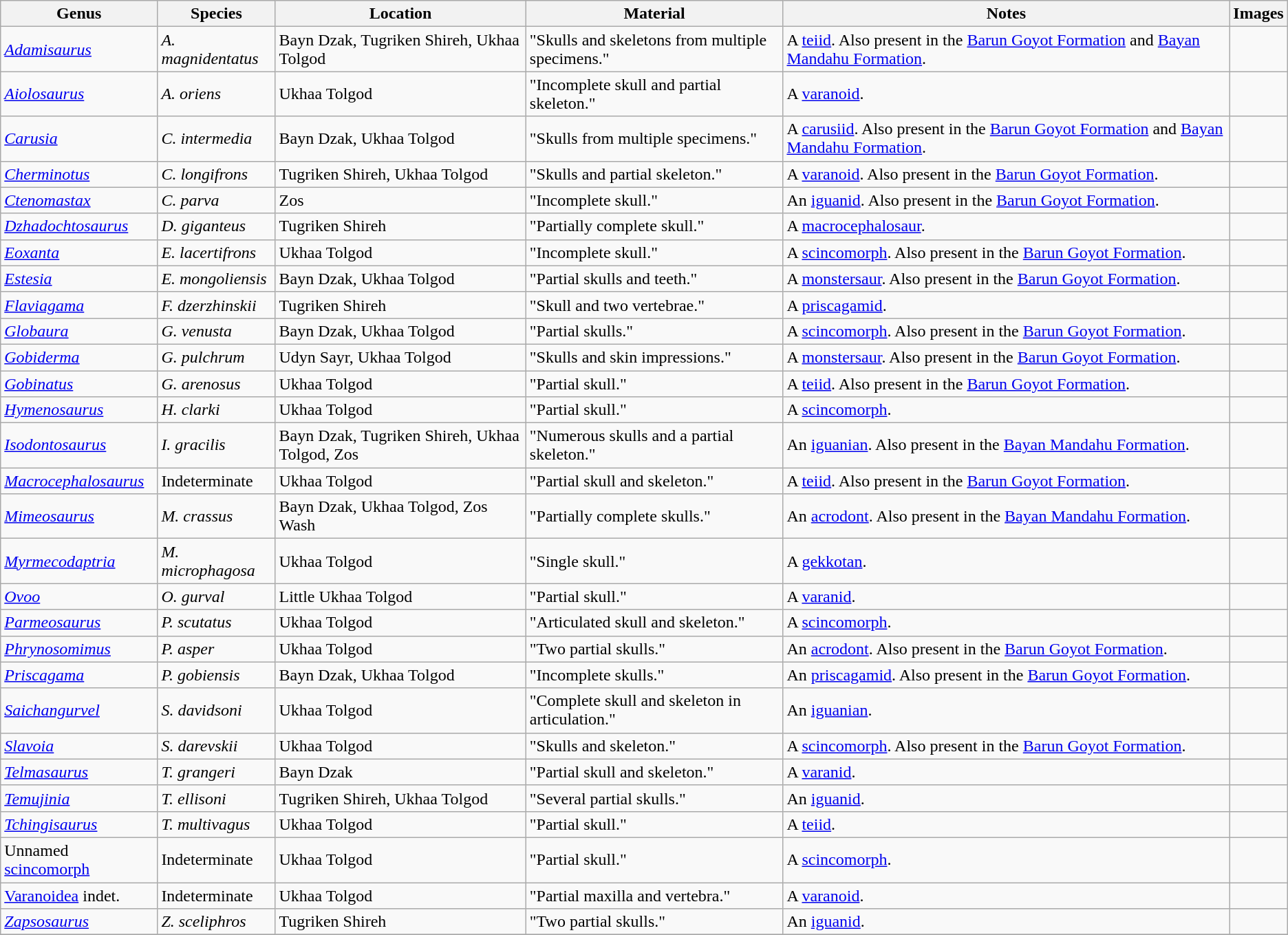<table class="wikitable sortable">
<tr>
<th>Genus</th>
<th>Species</th>
<th>Location</th>
<th>Material</th>
<th>Notes</th>
<th>Images</th>
</tr>
<tr>
<td><em><a href='#'>Adamisaurus</a></em></td>
<td><em>A. magnidentatus</em></td>
<td>Bayn Dzak, Tugriken Shireh, Ukhaa Tolgod</td>
<td>"Skulls and skeletons from multiple specimens."</td>
<td>A <a href='#'>teiid</a>. Also present in the <a href='#'>Barun Goyot Formation</a> and <a href='#'>Bayan Mandahu Formation</a>.</td>
<td></td>
</tr>
<tr>
<td><em><a href='#'>Aiolosaurus</a></em></td>
<td><em>A. oriens</em></td>
<td>Ukhaa Tolgod</td>
<td>"Incomplete skull and partial skeleton."</td>
<td>A <a href='#'>varanoid</a>.</td>
<td></td>
</tr>
<tr>
<td><em><a href='#'>Carusia</a></em></td>
<td><em>C. intermedia</em></td>
<td>Bayn Dzak, Ukhaa Tolgod</td>
<td>"Skulls from multiple specimens."</td>
<td>A <a href='#'>carusiid</a>. Also present in the <a href='#'>Barun Goyot Formation</a> and <a href='#'>Bayan Mandahu Formation</a>.</td>
<td></td>
</tr>
<tr>
<td><em><a href='#'>Cherminotus</a></em></td>
<td><em>C. longifrons</em></td>
<td>Tugriken Shireh, Ukhaa Tolgod</td>
<td>"Skulls and partial skeleton."</td>
<td>A <a href='#'>varanoid</a>. Also present in the <a href='#'>Barun Goyot Formation</a>.</td>
<td></td>
</tr>
<tr>
<td><em><a href='#'>Ctenomastax</a></em></td>
<td><em>C. parva</em></td>
<td>Zos</td>
<td>"Incomplete skull."</td>
<td>An <a href='#'>iguanid</a>. Also present in the <a href='#'>Barun Goyot Formation</a>.</td>
<td></td>
</tr>
<tr>
<td><em><a href='#'>Dzhadochtosaurus</a></em></td>
<td><em>D. giganteus</em></td>
<td>Tugriken Shireh</td>
<td>"Partially complete skull."</td>
<td>A <a href='#'>macrocephalosaur</a>.</td>
<td></td>
</tr>
<tr>
<td><em><a href='#'>Eoxanta</a></em></td>
<td><em>E. lacertifrons</em></td>
<td>Ukhaa Tolgod</td>
<td>"Incomplete skull."</td>
<td>A <a href='#'>scincomorph</a>. Also present in the <a href='#'>Barun Goyot Formation</a>.</td>
<td></td>
</tr>
<tr>
<td><em><a href='#'>Estesia</a></em></td>
<td><em>E. mongoliensis</em></td>
<td>Bayn Dzak, Ukhaa Tolgod</td>
<td>"Partial skulls and teeth."</td>
<td>A <a href='#'>monstersaur</a>. Also present in the <a href='#'>Barun Goyot Formation</a>.</td>
<td></td>
</tr>
<tr>
<td><em><a href='#'>Flaviagama</a></em></td>
<td><em>F. dzerzhinskii</em></td>
<td>Tugriken Shireh</td>
<td>"Skull and two vertebrae."</td>
<td>A <a href='#'>priscagamid</a>.</td>
<td></td>
</tr>
<tr>
<td><em><a href='#'>Globaura</a></em></td>
<td><em>G. venusta</em></td>
<td>Bayn Dzak, Ukhaa Tolgod</td>
<td>"Partial skulls."</td>
<td>A <a href='#'>scincomorph</a>. Also present in the <a href='#'>Barun Goyot Formation</a>.</td>
<td></td>
</tr>
<tr>
<td><em><a href='#'>Gobiderma</a></em></td>
<td><em>G. pulchrum</em></td>
<td>Udyn Sayr, Ukhaa Tolgod</td>
<td>"Skulls and skin impressions."</td>
<td>A <a href='#'>monstersaur</a>. Also present in the <a href='#'>Barun Goyot Formation</a>.</td>
<td></td>
</tr>
<tr>
<td><em><a href='#'>Gobinatus</a></em></td>
<td><em>G. arenosus</em></td>
<td>Ukhaa Tolgod</td>
<td>"Partial skull."</td>
<td>A <a href='#'>teiid</a>. Also present in the <a href='#'>Barun Goyot Formation</a>.</td>
<td></td>
</tr>
<tr>
<td><em><a href='#'>Hymenosaurus</a></em></td>
<td><em>H. clarki</em></td>
<td>Ukhaa Tolgod</td>
<td>"Partial skull."</td>
<td>A <a href='#'>scincomorph</a>.</td>
<td></td>
</tr>
<tr>
<td><em><a href='#'>Isodontosaurus</a></em></td>
<td><em>I. gracilis</em></td>
<td>Bayn Dzak, Tugriken Shireh, Ukhaa Tolgod, Zos</td>
<td>"Numerous skulls and a partial skeleton."</td>
<td>An <a href='#'>iguanian</a>. Also present in the <a href='#'>Bayan Mandahu Formation</a>.</td>
<td></td>
</tr>
<tr>
<td><em><a href='#'>Macrocephalosaurus</a></em></td>
<td>Indeterminate</td>
<td>Ukhaa Tolgod</td>
<td>"Partial skull and skeleton."</td>
<td>A <a href='#'>teiid</a>. Also present in the <a href='#'>Barun Goyot Formation</a>.</td>
<td></td>
</tr>
<tr>
<td><em><a href='#'>Mimeosaurus</a></em></td>
<td><em>M. crassus</em></td>
<td>Bayn Dzak, Ukhaa Tolgod, Zos Wash</td>
<td>"Partially complete skulls."</td>
<td>An <a href='#'>acrodont</a>. Also present in the <a href='#'>Bayan Mandahu Formation</a>.</td>
<td></td>
</tr>
<tr>
<td><em><a href='#'>Myrmecodaptria</a></em></td>
<td><em>M. microphagosa</em></td>
<td>Ukhaa Tolgod</td>
<td>"Single skull."</td>
<td>A <a href='#'>gekkotan</a>.</td>
<td></td>
</tr>
<tr>
<td><em><a href='#'>Ovoo</a></em></td>
<td><em>O. gurval</em></td>
<td>Little Ukhaa Tolgod</td>
<td>"Partial skull."</td>
<td>A <a href='#'>varanid</a>.</td>
<td></td>
</tr>
<tr>
<td><em><a href='#'>Parmeosaurus</a></em></td>
<td><em>P. scutatus</em></td>
<td>Ukhaa Tolgod</td>
<td>"Articulated skull and skeleton."</td>
<td>A <a href='#'>scincomorph</a>.</td>
<td></td>
</tr>
<tr>
<td><em><a href='#'>Phrynosomimus</a></em></td>
<td><em>P. asper</em></td>
<td>Ukhaa Tolgod</td>
<td>"Two partial skulls."</td>
<td>An <a href='#'>acrodont</a>. Also present in the <a href='#'>Barun Goyot Formation</a>.</td>
<td></td>
</tr>
<tr>
<td><em><a href='#'>Priscagama</a></em></td>
<td><em>P. gobiensis</em></td>
<td>Bayn Dzak, Ukhaa Tolgod</td>
<td>"Incomplete skulls."</td>
<td>An <a href='#'>priscagamid</a>. Also present in the <a href='#'>Barun Goyot Formation</a>.</td>
<td></td>
</tr>
<tr>
<td><em><a href='#'>Saichangurvel</a></em></td>
<td><em>S. davidsoni</em></td>
<td>Ukhaa Tolgod</td>
<td>"Complete skull and skeleton in articulation."</td>
<td>An <a href='#'>iguanian</a>.</td>
<td></td>
</tr>
<tr>
<td><em><a href='#'>Slavoia</a></em></td>
<td><em>S. darevskii</em></td>
<td>Ukhaa Tolgod</td>
<td>"Skulls and skeleton."</td>
<td>A <a href='#'>scincomorph</a>. Also present in the <a href='#'>Barun Goyot Formation</a>.</td>
<td></td>
</tr>
<tr>
<td><em><a href='#'>Telmasaurus</a></em></td>
<td><em>T. grangeri</em></td>
<td>Bayn Dzak</td>
<td>"Partial skull and skeleton."</td>
<td>A <a href='#'>varanid</a>.</td>
<td></td>
</tr>
<tr>
<td><em><a href='#'>Temujinia</a></em></td>
<td><em>T. ellisoni</em></td>
<td>Tugriken Shireh, Ukhaa Tolgod</td>
<td>"Several partial skulls."</td>
<td>An <a href='#'>iguanid</a>.</td>
<td></td>
</tr>
<tr>
<td><em><a href='#'>Tchingisaurus</a></em></td>
<td><em>T. multivagus</em></td>
<td>Ukhaa Tolgod</td>
<td>"Partial skull."</td>
<td>A <a href='#'>teiid</a>.</td>
<td></td>
</tr>
<tr>
<td>Unnamed <a href='#'>scincomorph</a></td>
<td>Indeterminate</td>
<td>Ukhaa Tolgod</td>
<td>"Partial skull."</td>
<td>A <a href='#'>scincomorph</a>.</td>
<td></td>
</tr>
<tr>
<td><a href='#'>Varanoidea</a> indet.</td>
<td>Indeterminate</td>
<td>Ukhaa Tolgod</td>
<td>"Partial maxilla and vertebra."</td>
<td>A <a href='#'>varanoid</a>.</td>
<td></td>
</tr>
<tr>
<td><em><a href='#'>Zapsosaurus</a></em></td>
<td><em>Z. sceliphros</em></td>
<td>Tugriken Shireh</td>
<td>"Two partial skulls."</td>
<td>An <a href='#'>iguanid</a>.</td>
<td></td>
</tr>
<tr>
</tr>
</table>
